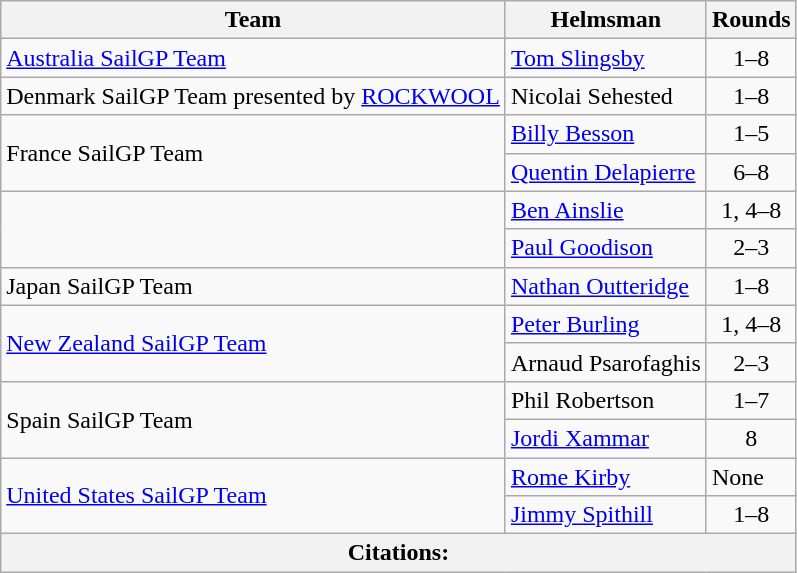<table class="wikitable">
<tr>
<th>Team</th>
<th>Helmsman</th>
<th>Rounds</th>
</tr>
<tr>
<td> <a href='#'>Australia SailGP Team</a></td>
<td> <a href='#'>Tom Slingsby</a></td>
<td align=center>1–8</td>
</tr>
<tr>
<td> Denmark SailGP Team presented by <a href='#'>ROCKWOOL</a></td>
<td> Nicolai Sehested</td>
<td align=center>1–8</td>
</tr>
<tr>
<td rowspan="2"> France SailGP Team</td>
<td> <a href='#'>Billy Besson</a></td>
<td align=center>1–5</td>
</tr>
<tr>
<td> <a href='#'>Quentin Delapierre</a></td>
<td align=center>6–8</td>
</tr>
<tr>
<td rowspan="2"></td>
<td> <a href='#'>Ben Ainslie</a></td>
<td align="center">1, 4–8</td>
</tr>
<tr>
<td> <a href='#'>Paul Goodison</a></td>
<td align=center>2–3</td>
</tr>
<tr>
<td> Japan SailGP Team</td>
<td> <a href='#'>Nathan Outteridge</a></td>
<td align=center>1–8</td>
</tr>
<tr>
<td rowspan="2"> <a href='#'>New Zealand SailGP Team</a></td>
<td> <a href='#'>Peter Burling</a></td>
<td align=center>1, 4–8</td>
</tr>
<tr>
<td> Arnaud Psarofaghis</td>
<td align=center>2–3</td>
</tr>
<tr>
<td rowspan="2"> Spain SailGP Team</td>
<td> Phil Robertson</td>
<td align="center">1–7</td>
</tr>
<tr>
<td> <a href='#'>Jordi Xammar</a></td>
<td align="center">8</td>
</tr>
<tr>
<td rowspan="2"> <a href='#'>United States SailGP Team</a></td>
<td> <a href='#'>Rome Kirby</a></td>
<td>None</td>
</tr>
<tr>
<td> <a href='#'>Jimmy Spithill</a></td>
<td align=center>1–8</td>
</tr>
<tr>
<th colspan="3">Citations:</th>
</tr>
</table>
